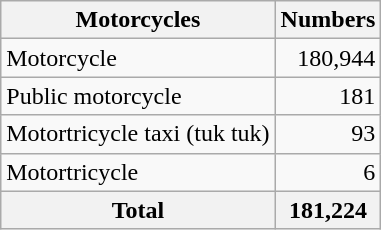<table class="wikitable" style="display:inline-table;">
<tr>
<th>Motorcycles</th>
<th>Numbers</th>
</tr>
<tr>
<td>Motorcycle</td>
<td style="text-align:right;">180,944</td>
</tr>
<tr>
<td>Public motorcycle</td>
<td style="text-align:right;">181</td>
</tr>
<tr>
<td>Motortricycle taxi (tuk tuk)</td>
<td style="text-align:right;">93</td>
</tr>
<tr>
<td>Motortricycle</td>
<td style="text-align:right;">6</td>
</tr>
<tr>
<th>Total</th>
<th>181,224</th>
</tr>
</table>
